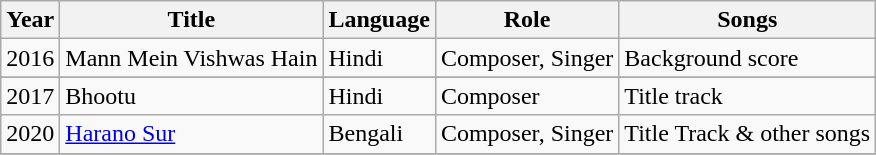<table class="wikitable sortable">
<tr>
<th>Year</th>
<th>Title</th>
<th>Language</th>
<th>Role</th>
<th>Songs</th>
</tr>
<tr>
<td>2016</td>
<td>Mann Mein Vishwas Hain</td>
<td>Hindi</td>
<td>Composer, Singer</td>
<td>Background score</td>
</tr>
<tr>
</tr>
<tr>
<td>2017</td>
<td>Bhootu</td>
<td>Hindi</td>
<td>Composer</td>
<td>Title track</td>
</tr>
<tr>
<td>2020</td>
<td><a href='#'>Harano Sur</a></td>
<td>Bengali</td>
<td>Composer, Singer</td>
<td>Title Track & other songs</td>
</tr>
<tr>
</tr>
</table>
